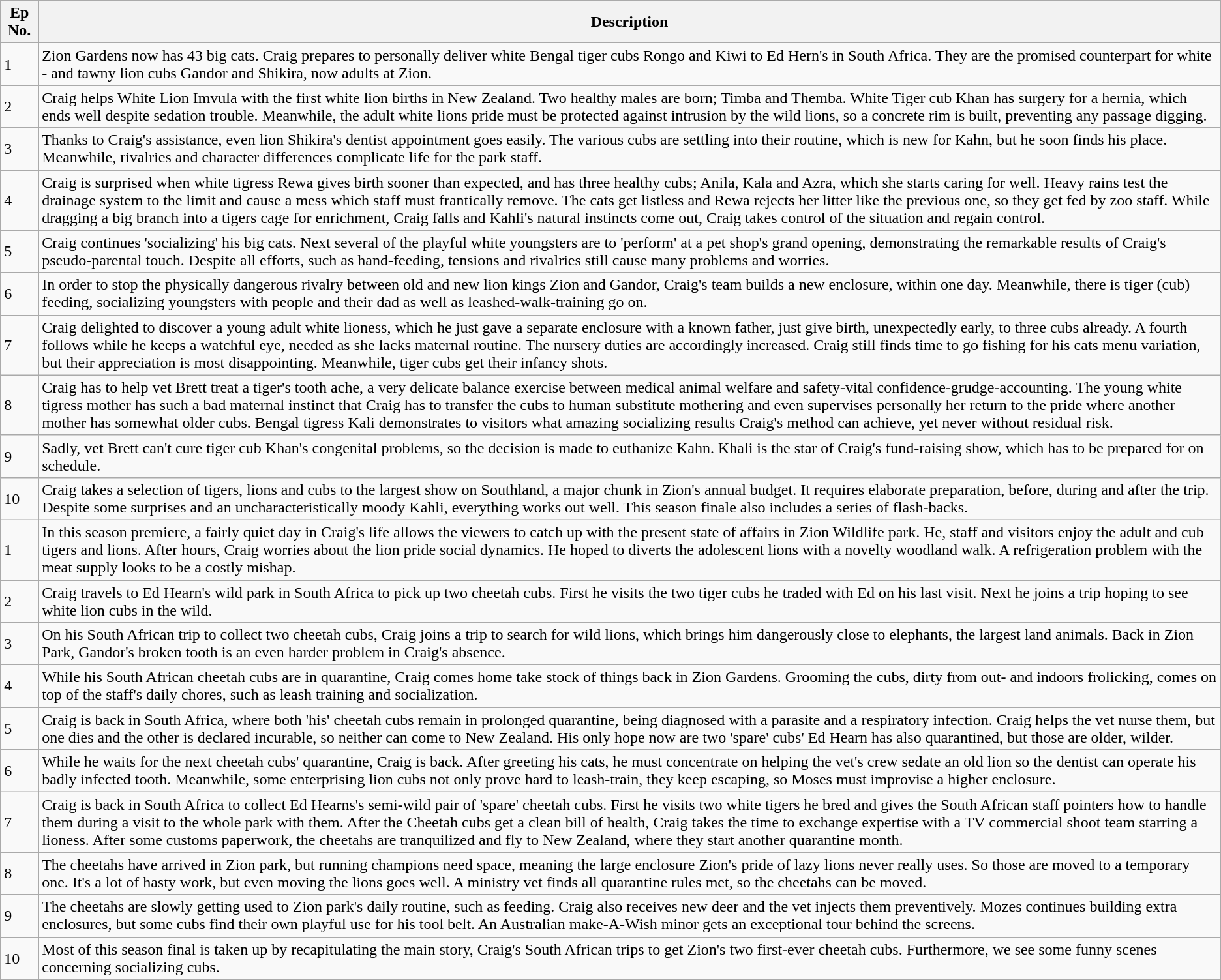<table class="wikitable">
<tr>
<th>Ep No.</th>
<th>Description</th>
</tr>
<tr>
<td>1</td>
<td>Zion Gardens now has 43 big cats. Craig prepares to personally deliver white Bengal tiger cubs Rongo and Kiwi to Ed Hern's in South Africa. They are the promised counterpart for white - and tawny lion cubs Gandor and Shikira, now adults at Zion.</td>
</tr>
<tr>
<td>2</td>
<td>Craig helps White Lion Imvula with the first white lion births in New Zealand. Two healthy males are born; Timba and Themba. White Tiger cub Khan has surgery for a hernia, which ends well despite sedation trouble. Meanwhile, the adult white lions pride must be protected against intrusion by the wild lions, so a concrete rim is built, preventing any passage digging.</td>
</tr>
<tr>
<td>3</td>
<td>Thanks to Craig's assistance, even lion Shikira's dentist appointment goes easily. The various cubs are settling into their routine, which is new for Kahn, but he soon finds his place. Meanwhile, rivalries and character differences complicate life for the park staff.</td>
</tr>
<tr>
<td>4</td>
<td>Craig is surprised when white tigress Rewa gives birth sooner than expected, and has three healthy cubs; Anila, Kala and Azra, which she starts caring for well. Heavy rains test the drainage system to the limit and cause a mess which staff must frantically remove. The cats get listless and Rewa rejects her litter like the previous one, so they get fed by zoo staff. While dragging a big branch into a tigers cage for enrichment, Craig falls and Kahli's natural instincts come out, Craig takes control of the situation and regain control.</td>
</tr>
<tr>
<td>5</td>
<td>Craig continues 'socializing' his big cats. Next several of the playful white youngsters are to 'perform' at a pet shop's grand opening, demonstrating the remarkable results of Craig's pseudo-parental touch. Despite all efforts, such as hand-feeding, tensions and rivalries still cause many problems and worries.</td>
</tr>
<tr>
<td>6</td>
<td>In order to stop the physically dangerous rivalry between old and new lion kings Zion and Gandor, Craig's team builds a new enclosure, within one day. Meanwhile, there is tiger (cub) feeding, socializing youngsters with people and their dad as well as leashed-walk-training go on.</td>
</tr>
<tr>
<td>7</td>
<td>Craig delighted to discover a young adult white lioness, which he just gave a separate enclosure with a known father, just give birth, unexpectedly early, to three cubs already. A fourth follows while he keeps a watchful eye, needed as she lacks maternal routine. The nursery duties are accordingly increased. Craig still finds time to go fishing for his cats menu variation, but their appreciation is most disappointing. Meanwhile, tiger cubs get their infancy shots.</td>
</tr>
<tr>
<td>8</td>
<td>Craig has to help vet Brett treat a tiger's tooth ache, a very delicate balance exercise between medical animal welfare and safety-vital confidence-grudge-accounting. The young white tigress mother has such a bad maternal instinct that Craig has to transfer the cubs to human substitute mothering and even supervises personally her return to the pride where another mother has somewhat older cubs. Bengal tigress Kali demonstrates to visitors what amazing socializing results Craig's method can achieve, yet never without residual risk.</td>
</tr>
<tr>
<td>9</td>
<td>Sadly, vet Brett can't cure tiger cub Khan's congenital problems, so the decision is made to euthanize Kahn. Khali is the star of Craig's fund-raising show, which has to be prepared for on schedule.</td>
</tr>
<tr>
<td>10</td>
<td>Craig takes a selection of tigers, lions and cubs to the largest show on Southland, a major chunk in Zion's annual budget. It requires elaborate preparation, before, during and after the trip. Despite some surprises and an uncharacteristically moody Kahli, everything works out well. This season finale also includes a series of flash-backs.</td>
</tr>
<tr>
<td>1</td>
<td>In this season premiere, a fairly quiet day in Craig's life allows the viewers to catch up with the present state of affairs in Zion Wildlife park. He, staff and visitors enjoy the adult and cub tigers and lions. After hours, Craig worries about the lion pride social dynamics. He hoped to diverts the adolescent lions with a novelty woodland walk. A refrigeration problem with the meat supply looks to be a costly mishap.</td>
</tr>
<tr>
<td>2</td>
<td>Craig travels to Ed Hearn's wild park in South Africa to pick up two cheetah cubs. First he visits the two tiger cubs he traded with Ed on his last visit. Next he joins a trip hoping to see white lion cubs in the wild.</td>
</tr>
<tr>
<td>3</td>
<td>On his South African trip to collect two cheetah cubs, Craig joins a trip to search for wild lions, which brings him dangerously close to elephants, the largest land animals. Back in Zion Park, Gandor's broken tooth is an even harder problem in Craig's absence.</td>
</tr>
<tr>
<td>4</td>
<td>While his South African cheetah cubs are in quarantine, Craig comes home take stock of things back in Zion Gardens. Grooming the cubs, dirty from out- and indoors frolicking, comes on top of the staff's daily chores, such as leash training and socialization.</td>
</tr>
<tr>
<td>5</td>
<td>Craig is back in South Africa, where both 'his' cheetah cubs remain in prolonged quarantine, being diagnosed with a parasite and a respiratory infection. Craig helps the vet nurse them, but one dies and the other is declared incurable, so neither can come to New Zealand. His only hope now are two 'spare' cubs' Ed Hearn has also quarantined, but those are older, wilder.</td>
</tr>
<tr>
<td>6</td>
<td>While he waits for the next cheetah cubs' quarantine, Craig is back. After greeting his cats, he must concentrate on helping the vet's crew sedate an old lion so the dentist can operate his badly infected tooth. Meanwhile, some enterprising lion cubs not only prove hard to leash-train, they keep escaping, so Moses must improvise a higher enclosure.</td>
</tr>
<tr>
<td>7</td>
<td>Craig is back in South Africa to collect Ed Hearns's semi-wild pair of 'spare' cheetah cubs. First he visits two white tigers he bred and gives the South African staff pointers how to handle them during a visit to the whole park with them. After the Cheetah cubs get a clean bill of health, Craig takes the time to exchange expertise with a TV commercial shoot team starring a lioness. After some customs paperwork, the cheetahs are tranquilized and fly to New Zealand, where they start another quarantine month.</td>
</tr>
<tr>
<td>8</td>
<td>The cheetahs have arrived in Zion park, but running champions need space, meaning the large enclosure Zion's pride of lazy lions never really uses. So those are moved to a temporary one. It's a lot of hasty work, but even moving the lions goes well. A ministry vet finds all quarantine rules met, so the cheetahs can be moved.</td>
</tr>
<tr>
<td>9</td>
<td>The cheetahs are slowly getting used to Zion park's daily routine, such as feeding. Craig also receives new deer and the vet injects them preventively. Mozes continues building extra enclosures, but some cubs find their own playful use for his tool belt. An Australian make-A-Wish minor gets an exceptional tour behind the screens.</td>
</tr>
<tr>
<td>10</td>
<td>Most of this season final is taken up by recapitulating the main story, Craig's South African trips to get Zion's two first-ever cheetah cubs. Furthermore, we see some funny scenes concerning socializing cubs.</td>
</tr>
</table>
